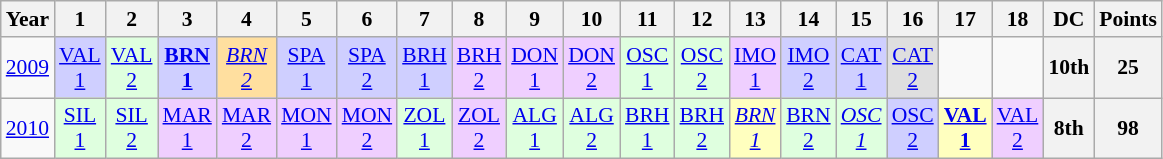<table class="wikitable" style="text-align:center; font-size:90%">
<tr>
<th>Year</th>
<th>1</th>
<th>2</th>
<th>3</th>
<th>4</th>
<th>5</th>
<th>6</th>
<th>7</th>
<th>8</th>
<th>9</th>
<th>10</th>
<th>11</th>
<th>12</th>
<th>13</th>
<th>14</th>
<th>15</th>
<th>16</th>
<th>17</th>
<th>18</th>
<th>DC</th>
<th>Points</th>
</tr>
<tr>
<td><a href='#'>2009</a></td>
<td style="background:#CFCFFF;"><a href='#'>VAL<br>1</a><br></td>
<td style="background:#DFFFDF;"><a href='#'>VAL<br>2</a><br></td>
<td style="background:#CFCFFF;"><strong><a href='#'>BRN<br>1</a></strong><br></td>
<td style="background:#FFDF9F;"><em><a href='#'>BRN<br>2</a></em><br></td>
<td style="background:#CFCFFF;"><a href='#'>SPA<br>1</a><br></td>
<td style="background:#CFCFFF;"><a href='#'>SPA<br>2</a><br></td>
<td style="background:#CFCFFF;"><a href='#'>BRH<br>1</a><br></td>
<td style="background:#EFCFFF;"><a href='#'>BRH<br>2</a><br></td>
<td style="background:#EFCFFF;"><a href='#'>DON<br>1</a><br></td>
<td style="background:#EFCFFF;"><a href='#'>DON<br>2</a><br></td>
<td style="background:#DFFFDF;"><a href='#'>OSC<br>1</a><br></td>
<td style="background:#DFFFDF;"><a href='#'>OSC<br>2</a><br></td>
<td style="background:#EFCFFF;"><a href='#'>IMO<br>1</a><br></td>
<td style="background:#CFCFFF;"><a href='#'>IMO<br>2</a><br></td>
<td style="background:#CFCFFF;"><a href='#'>CAT<br>1</a><br></td>
<td style="background:#DFDFDF;"><a href='#'>CAT<br>2</a><br></td>
<td></td>
<td></td>
<th>10th</th>
<th>25</th>
</tr>
<tr>
<td><a href='#'>2010</a></td>
<td style="background:#DFFFDF;"><a href='#'>SIL<br>1</a><br></td>
<td style="background:#DFFFDF;"><a href='#'>SIL<br>2</a><br></td>
<td style="background:#EFCFFF;"><a href='#'>MAR<br>1</a><br></td>
<td style="background:#EFCFFF;"><a href='#'>MAR<br>2</a><br></td>
<td style="background:#EFCFFF;"><a href='#'>MON<br>1</a><br></td>
<td style="background:#EFCFFF;"><a href='#'>MON<br>2</a><br></td>
<td style="background:#DFFFDF;"><a href='#'>ZOL<br>1</a><br></td>
<td style="background:#EFCFFF;"><a href='#'>ZOL<br>2</a><br></td>
<td style="background:#DFFFDF;"><a href='#'>ALG<br>1</a><br></td>
<td style="background:#DFFFDF;"><a href='#'>ALG<br>2</a><br></td>
<td style="background:#DFFFDF;"><a href='#'>BRH<br>1</a><br></td>
<td style="background:#DFFFDF;"><a href='#'>BRH<br>2</a><br></td>
<td style="background:#FFFFBF;"><em><a href='#'>BRN<br>1</a></em><br></td>
<td style="background:#DFFFDF;"><a href='#'>BRN<br>2</a><br></td>
<td style="background:#DFFFDF;"><em><a href='#'>OSC<br>1</a></em><br></td>
<td style="background:#CFCFFF;"><a href='#'>OSC<br>2</a><br></td>
<td style="background:#FFFFBF;"><strong><a href='#'>VAL<br>1</a></strong><br></td>
<td style="background:#EFCFFF;"><a href='#'>VAL<br>2</a><br></td>
<th>8th</th>
<th>98</th>
</tr>
</table>
